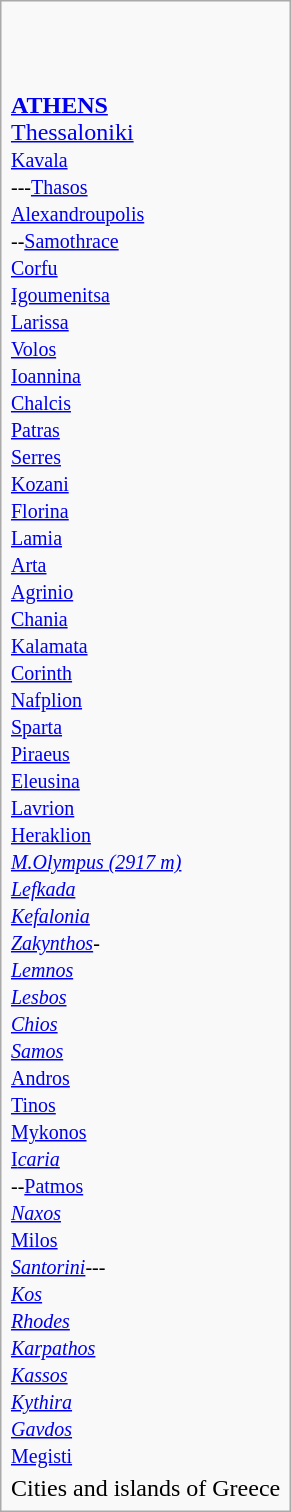<table class="infobox">
<tr>
<td><br><div><br><br>

<div><strong><a href='#'><span>ATHENS</span></a></strong></div>
<div><a href='#'>Thessaloniki</a></div>
<div><small><a href='#'>Kavala</a></small></div>
<div><small><em>---</em><a href='#'>Thasos</a></small></div>
<div><small><a href='#'>Alexandroupolis</a></small></div>
<div><small><em>--</em><a href='#'>Samothrace</a></small></div>
<div><small><a href='#'>Corfu</a></small></div>
<div><small><a href='#'>Igoumenitsa</a></small></div>
<div><small><a href='#'>Larissa</a></small></div>
<div><small><a href='#'>Volos</a></small></div>
<div><small><a href='#'>Ioannina</a></small></div>
<div><small><a href='#'>Chalcis</a></small></div>
<div><small><a href='#'>Patras</a></small></div>
<div><small><a href='#'>Serres</a></small></div>
<div><small><a href='#'>Kozani</a></small></div>
<div><small><a href='#'>Florina</a></small></div>
<div><small><a href='#'>Lamia</a></small></div>
<div><small><a href='#'>Arta</a></small></div>
<div><small><a href='#'>Agrinio</a></small></div>
<div><small><a href='#'>Chania</a></small></div>
<div><small><a href='#'>Kalamata</a></small></div>
<div><small><a href='#'>Corinth</a></small></div>
<div><small><a href='#'>Nafplion</a></small></div>
<div><small><a href='#'>Sparta</a></small></div>
<div><small><a href='#'>Piraeus</a></small></div>
<div><small><a href='#'>Eleusina</a></small></div>
<div><small><a href='#'>Lavrion</a></small></div>
<div><small><a href='#'>Heraklion</a></small></div>
<div><em><small><a href='#'>M.Olympus (2917 m)</a></small></em></div>
<div><em><small><a href='#'>Lefkada</a></small></em></div>
<div><em><small><a href='#'>Kefalonia</a></small></em></div> 
<div><em><small><a href='#'>Zakynthos</a>-</small></em></div>
<div><em><small><a href='#'>Lemnos</a></small></em></div>
<div><em><small><a href='#'>Lesbos</a></small></em></div>
<div><em><small><a href='#'>Chios</a></small></em></div>
<div><em><small><a href='#'>Samos</a></small></em></div>
<div><small><a href='#'>Andros</a></small></div>
<div><small><a href='#'>Tinos</a></small></div>
<div><small><a href='#'>Mykonos</a></small></div>
<div><small><a href='#'>I<em>caria</em></a></small></div>
<div><small><em>--</em><a href='#'>Patmos</a></small></div>
<div><em><small><a href='#'>Naxos</a></small></em></div>
<div><small><a href='#'>Milos</a></small></div>
<div><em><small><a href='#'>Santorini</a>---</small></em></div>
<div><em><small><a href='#'>Kos</a></small></em></div>
<div><em><small><a href='#'>Rhodes</a></small></em></div>
<div><em><small><a href='#'>Karpathos</a></small></em></div>
<div><em><small><a href='#'>Kassos</a></small></em></div>
<div><em><small><a href='#'>Kythira</a></small></em></div>
<div><em><small><a href='#'>Gavdos</a></small></em></div>
<div><small><a href='#'>Megisti</a></small></div>
</div></td>
</tr>
<tr>
<td>Cities and islands of Greece</td>
</tr>
</table>
